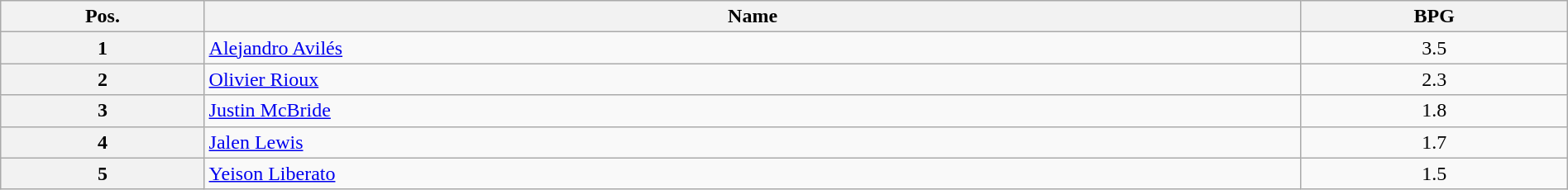<table class=wikitable width=100% style="text-align:center;">
<tr>
<th width="13%">Pos.</th>
<th width="70%">Name</th>
<th width="17%">BPG</th>
</tr>
<tr>
<th>1</th>
<td align=left> <a href='#'>Alejandro Avilés</a></td>
<td>3.5</td>
</tr>
<tr>
<th>2</th>
<td align=left> <a href='#'>Olivier Rioux</a></td>
<td>2.3</td>
</tr>
<tr>
<th>3</th>
<td align=left> <a href='#'>Justin McBride</a></td>
<td>1.8</td>
</tr>
<tr>
<th>4</th>
<td align=left> <a href='#'>Jalen Lewis</a></td>
<td>1.7</td>
</tr>
<tr>
<th>5</th>
<td align=left> <a href='#'>Yeison Liberato</a></td>
<td>1.5</td>
</tr>
</table>
